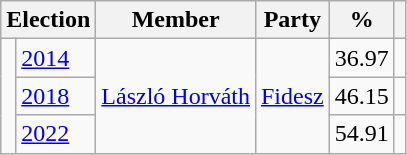<table class=wikitable>
<tr>
<th colspan=2>Election</th>
<th>Member</th>
<th>Party</th>
<th>%</th>
<th></th>
</tr>
<tr>
<td rowspan=3 bgcolor=></td>
<td><a href='#'>2014</a></td>
<td rowspan=3><a href='#'>László Horváth</a></td>
<td rowspan=3><a href='#'>Fidesz</a></td>
<td align=right>36.97</td>
<td align=center></td>
</tr>
<tr>
<td><a href='#'>2018</a></td>
<td align=right>46.15</td>
<td align=center></td>
</tr>
<tr>
<td><a href='#'>2022</a></td>
<td align=right>54.91</td>
<td align=center></td>
</tr>
</table>
